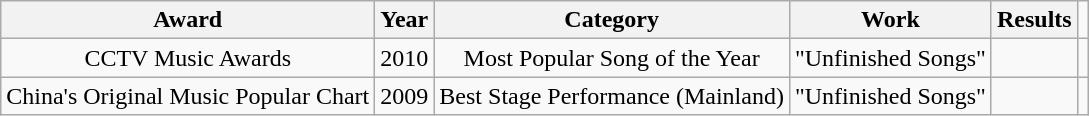<table class="wikitable plainrowheaders" style="text-align:center;">
<tr>
<th scope="col">Award</th>
<th scope="col">Year</th>
<th scope="col">Category</th>
<th scope="col">Work</th>
<th scope="col">Results</th>
</tr>
<tr>
<td>CCTV Music Awards</td>
<td>2010</td>
<td>Most Popular Song of the Year</td>
<td>"Unfinished Songs"</td>
<td></td>
<td></td>
</tr>
<tr>
<td>China's Original Music Popular Chart</td>
<td>2009</td>
<td>Best Stage Performance (Mainland)</td>
<td>"Unfinished Songs"</td>
<td></td>
<td></td>
</tr>
</table>
